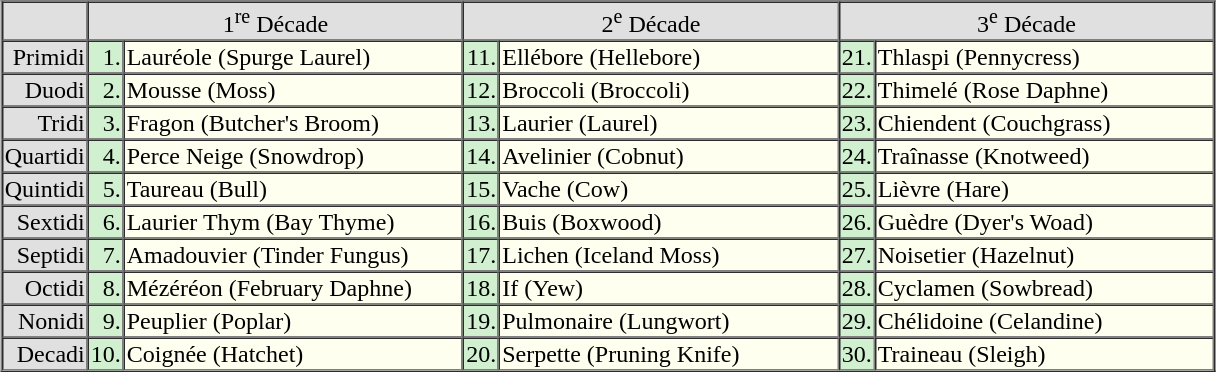<table align="center" border="1" cellspacing="0" cellpadding="1">
<tr bgcolor=#e0e0e0>
<td ALIGN="right"> </td>
<td ALIGN="center" colspan=2>1<sup>re</sup> Décade</td>
<td ALIGN="center" colspan=2>2<sup>e</sup> Décade</td>
<td ALIGN="center" colspan=2>3<sup>e</sup> Décade</td>
</tr>
<tr>
<td ALIGN="right" bgcolor=#e0e0e0>Primidi</td>
<td ALIGN="right" bgcolor=#d0f0d0>1.</td>
<td ALIGN="left"  bgcolor=#fffff0 width=28%>Lauréole (Spurge Laurel)</td>
<td ALIGN="right" bgcolor=#d0f0d0>11.</td>
<td ALIGN="left"  bgcolor=#fffff0 width=28%>Ellébore (Hellebore)</td>
<td ALIGN="right" bgcolor=#d0f0d0>21.</td>
<td ALIGN="left"  bgcolor=#fffff0 width=28%>Thlaspi (Pennycress)</td>
</tr>
<tr>
<td ALIGN="right" bgcolor=#e0e0e0>Duodi</td>
<td ALIGN="right" bgcolor=#d0f0d0>2.</td>
<td ALIGN="left"  bgcolor=#fffff0>Mousse (Moss)</td>
<td ALIGN="right" bgcolor=#d0f0d0>12.</td>
<td ALIGN="left"  bgcolor=#fffff0>Broccoli (Broccoli)</td>
<td ALIGN="right" bgcolor=#d0f0d0>22.</td>
<td ALIGN="left"  bgcolor=#fffff0>Thimelé (Rose Daphne)</td>
</tr>
<tr>
<td ALIGN="right" bgcolor=#e0e0e0>Tridi</td>
<td ALIGN="right" bgcolor=#d0f0d0>3.</td>
<td ALIGN="left"  bgcolor=#fffff0>Fragon (Butcher's Broom)</td>
<td ALIGN="right" bgcolor=#d0f0d0>13.</td>
<td ALIGN="left"  bgcolor=#fffff0>Laurier (Laurel)</td>
<td ALIGN="right" bgcolor=#d0f0d0>23.</td>
<td ALIGN="left"  bgcolor=#fffff0>Chiendent (Couchgrass)</td>
</tr>
<tr>
<td ALIGN="right" bgcolor=#e0e0e0>Quartidi</td>
<td ALIGN="right" bgcolor=#d0f0d0>4.</td>
<td ALIGN="left"  bgcolor=#fffff0>Perce Neige (Snowdrop)</td>
<td ALIGN="right" bgcolor=#d0f0d0>14.</td>
<td ALIGN="left"  bgcolor=#fffff0>Avelinier (Cobnut)</td>
<td ALIGN="right" bgcolor=#d0f0d0>24.</td>
<td ALIGN="left"  bgcolor=#fffff0>Traînasse (Knotweed)</td>
</tr>
<tr>
<td ALIGN="right" bgcolor=#e0e0e0><span>Quintidi</span></td>
<td ALIGN="right" bgcolor=#d0f0d0><span> 5.</span></td>
<td ALIGN="left"  bgcolor=#fffff0><span>Taureau (Bull)</span></td>
<td ALIGN="right" bgcolor=#d0f0d0><span>15.</span></td>
<td ALIGN="left"  bgcolor=#fffff0><span>Vache (Cow)</span></td>
<td ALIGN="right" bgcolor=#d0f0d0><span>25.</span></td>
<td ALIGN="left"  bgcolor=#fffff0><span>Lièvre (Hare)</span></td>
</tr>
<tr>
<td ALIGN="right" bgcolor=#e0e0e0>Sextidi</td>
<td ALIGN="right" bgcolor=#d0f0d0>6.</td>
<td ALIGN="left"  bgcolor=#fffff0>Laurier Thym (Bay Thyme)</td>
<td ALIGN="right" bgcolor=#d0f0d0>16.</td>
<td ALIGN="left"  bgcolor=#fffff0>Buis (Boxwood)</td>
<td ALIGN="right" bgcolor=#d0f0d0>26.</td>
<td ALIGN="left"  bgcolor=#fffff0>Guèdre (Dyer's Woad)</td>
</tr>
<tr>
<td ALIGN="right" bgcolor=#e0e0e0>Septidi</td>
<td ALIGN="right" bgcolor=#d0f0d0>7.</td>
<td ALIGN="left"  bgcolor=#fffff0>Amadouvier (Tinder Fungus)</td>
<td ALIGN="right" bgcolor=#d0f0d0>17.</td>
<td ALIGN="left"  bgcolor=#fffff0>Lichen (Iceland Moss)</td>
<td ALIGN="right" bgcolor=#d0f0d0>27.</td>
<td ALIGN="left"  bgcolor=#fffff0>Noisetier (Hazelnut)</td>
</tr>
<tr>
<td ALIGN="right" bgcolor=#e0e0e0>Octidi</td>
<td ALIGN="right" bgcolor=#d0f0d0>8.</td>
<td ALIGN="left"  bgcolor=#fffff0>Mézéréon (February Daphne)</td>
<td ALIGN="right" bgcolor=#d0f0d0>18.</td>
<td ALIGN="left"  bgcolor=#fffff0>If (Yew)</td>
<td ALIGN="right" bgcolor=#d0f0d0>28.</td>
<td ALIGN="left"  bgcolor=#fffff0>Cyclamen (Sowbread)</td>
</tr>
<tr>
<td ALIGN="right" bgcolor=#e0e0e0>Nonidi</td>
<td ALIGN="right" bgcolor=#d0f0d0>9.</td>
<td ALIGN="left"  bgcolor=#fffff0>Peuplier (Poplar)</td>
<td ALIGN="right" bgcolor=#d0f0d0>19.</td>
<td ALIGN="left"  bgcolor=#fffff0>Pulmonaire (Lungwort)</td>
<td ALIGN="right" bgcolor=#d0f0d0>29.</td>
<td ALIGN="left"  bgcolor=#fffff0>Chélidoine (Celandine)</td>
</tr>
<tr>
<td ALIGN="right" bgcolor=#e0e0e0><span>Decadi</span></td>
<td ALIGN="right" bgcolor=#d0f0d0><span>10.</span></td>
<td ALIGN="left"  bgcolor=#fffff0><span>Coignée (Hatchet)</span></td>
<td ALIGN="right" bgcolor=#d0f0d0><span>20.</span></td>
<td ALIGN="left"  bgcolor=#fffff0><span>Serpette (Pruning Knife)</span></td>
<td ALIGN="right" bgcolor=#d0f0d0><span>30.</span></td>
<td ALIGN="left"  bgcolor=#fffff0><span>Traineau (Sleigh)</span></td>
</tr>
</table>
